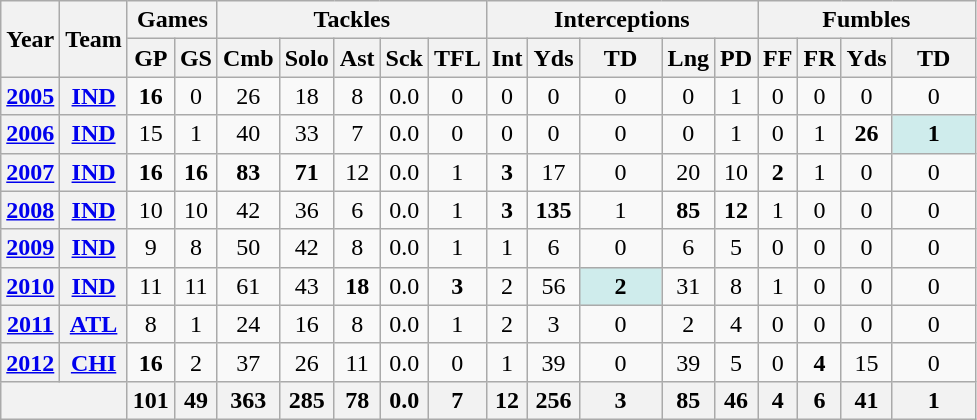<table class="wikitable" style="text-align:center">
<tr>
<th rowspan="2">Year</th>
<th rowspan="2">Team</th>
<th colspan="2">Games</th>
<th colspan="5">Tackles</th>
<th colspan="5">Interceptions</th>
<th colspan="4">Fumbles</th>
</tr>
<tr>
<th>GP</th>
<th>GS</th>
<th>Cmb</th>
<th>Solo</th>
<th>Ast</th>
<th>Sck</th>
<th>TFL</th>
<th>Int</th>
<th>Yds</th>
<th>TD</th>
<th>Lng</th>
<th>PD</th>
<th>FF</th>
<th>FR</th>
<th>Yds</th>
<th>TD</th>
</tr>
<tr>
<th><a href='#'>2005</a></th>
<th><a href='#'>IND</a></th>
<td><strong>16</strong></td>
<td>0</td>
<td>26</td>
<td>18</td>
<td>8</td>
<td>0.0</td>
<td>0</td>
<td>0</td>
<td>0</td>
<td>0</td>
<td>0</td>
<td>1</td>
<td>0</td>
<td>0</td>
<td>0</td>
<td>0</td>
</tr>
<tr>
<th><a href='#'>2006</a></th>
<th><a href='#'>IND</a></th>
<td>15</td>
<td>1</td>
<td>40</td>
<td>33</td>
<td>7</td>
<td>0.0</td>
<td>0</td>
<td>0</td>
<td>0</td>
<td>0</td>
<td>0</td>
<td>1</td>
<td>0</td>
<td>1</td>
<td><strong>26</strong></td>
<td style="background:#cfecec; width:3em;"><strong>1</strong></td>
</tr>
<tr>
<th><a href='#'>2007</a></th>
<th><a href='#'>IND</a></th>
<td><strong>16</strong></td>
<td><strong>16</strong></td>
<td><strong>83</strong></td>
<td><strong>71</strong></td>
<td>12</td>
<td>0.0</td>
<td>1</td>
<td><strong>3</strong></td>
<td>17</td>
<td>0</td>
<td>20</td>
<td>10</td>
<td><strong>2</strong></td>
<td>1</td>
<td>0</td>
<td>0</td>
</tr>
<tr>
<th><a href='#'>2008</a></th>
<th><a href='#'>IND</a></th>
<td>10</td>
<td>10</td>
<td>42</td>
<td>36</td>
<td>6</td>
<td>0.0</td>
<td>1</td>
<td><strong>3</strong></td>
<td><strong>135</strong></td>
<td>1</td>
<td><strong>85</strong></td>
<td><strong>12</strong></td>
<td>1</td>
<td>0</td>
<td>0</td>
<td>0</td>
</tr>
<tr>
<th><a href='#'>2009</a></th>
<th><a href='#'>IND</a></th>
<td>9</td>
<td>8</td>
<td>50</td>
<td>42</td>
<td>8</td>
<td>0.0</td>
<td>1</td>
<td>1</td>
<td>6</td>
<td>0</td>
<td>6</td>
<td>5</td>
<td>0</td>
<td>0</td>
<td>0</td>
<td>0</td>
</tr>
<tr>
<th><a href='#'>2010</a></th>
<th><a href='#'>IND</a></th>
<td>11</td>
<td>11</td>
<td>61</td>
<td>43</td>
<td><strong>18</strong></td>
<td>0.0</td>
<td><strong>3</strong></td>
<td>2</td>
<td>56</td>
<td style="background:#cfecec; width:3em;"><strong>2</strong></td>
<td>31</td>
<td>8</td>
<td>1</td>
<td>0</td>
<td>0</td>
<td>0</td>
</tr>
<tr>
<th><a href='#'>2011</a></th>
<th><a href='#'>ATL</a></th>
<td>8</td>
<td>1</td>
<td>24</td>
<td>16</td>
<td>8</td>
<td>0.0</td>
<td>1</td>
<td>2</td>
<td>3</td>
<td>0</td>
<td>2</td>
<td>4</td>
<td>0</td>
<td>0</td>
<td>0</td>
<td>0</td>
</tr>
<tr>
<th><a href='#'>2012</a></th>
<th><a href='#'>CHI</a></th>
<td><strong>16</strong></td>
<td>2</td>
<td>37</td>
<td>26</td>
<td>11</td>
<td>0.0</td>
<td>0</td>
<td>1</td>
<td>39</td>
<td>0</td>
<td>39</td>
<td>5</td>
<td>0</td>
<td><strong>4</strong></td>
<td>15</td>
<td>0</td>
</tr>
<tr>
<th colspan="2"></th>
<th>101</th>
<th>49</th>
<th>363</th>
<th>285</th>
<th>78</th>
<th>0.0</th>
<th>7</th>
<th>12</th>
<th>256</th>
<th>3</th>
<th>85</th>
<th>46</th>
<th>4</th>
<th>6</th>
<th>41</th>
<th>1</th>
</tr>
</table>
